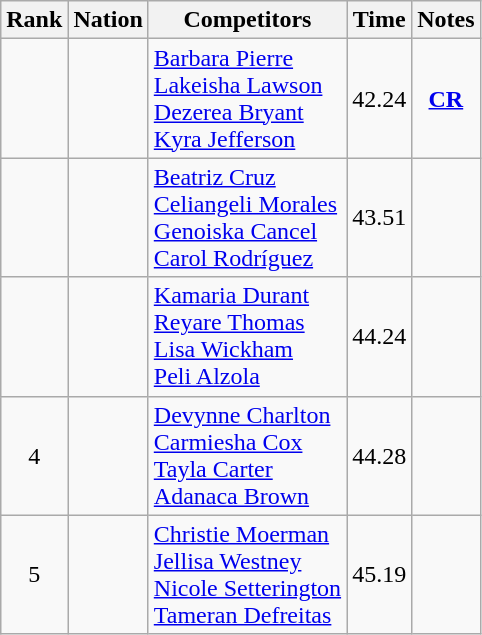<table class="wikitable sortable" style="text-align:center">
<tr>
<th>Rank</th>
<th>Nation</th>
<th>Competitors</th>
<th>Time</th>
<th>Notes</th>
</tr>
<tr>
<td align=center></td>
<td align=left></td>
<td align=left><a href='#'>Barbara Pierre</a><br><a href='#'>Lakeisha Lawson</a><br><a href='#'>Dezerea Bryant</a><br><a href='#'>Kyra Jefferson</a></td>
<td>42.24</td>
<td><strong><a href='#'>CR</a></strong></td>
</tr>
<tr>
<td align=center></td>
<td align=left></td>
<td align=left><a href='#'>Beatriz Cruz</a><br><a href='#'>Celiangeli Morales</a><br><a href='#'>Genoiska Cancel</a><br><a href='#'>Carol Rodríguez</a></td>
<td>43.51</td>
<td></td>
</tr>
<tr>
<td align=center></td>
<td align=left></td>
<td align=left><a href='#'>Kamaria Durant</a><br><a href='#'>Reyare Thomas</a><br><a href='#'>Lisa Wickham</a><br><a href='#'>Peli Alzola</a></td>
<td>44.24</td>
<td></td>
</tr>
<tr>
<td align=center>4</td>
<td align=left></td>
<td align=left><a href='#'>Devynne Charlton</a><br><a href='#'>Carmiesha Cox</a><br><a href='#'>Tayla Carter</a><br><a href='#'>Adanaca Brown</a></td>
<td>44.28</td>
<td></td>
</tr>
<tr>
<td align=center>5</td>
<td align=left></td>
<td align=left><a href='#'>Christie Moerman</a><br><a href='#'>Jellisa Westney</a><br><a href='#'>Nicole Setterington</a><br><a href='#'>Tameran Defreitas</a></td>
<td>45.19</td>
<td></td>
</tr>
</table>
